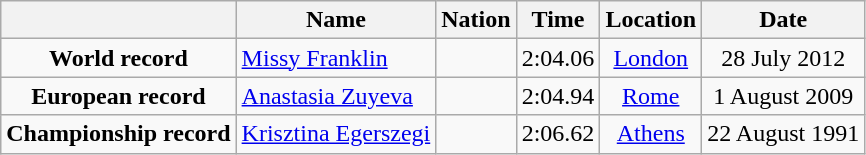<table class=wikitable style=text-align:center>
<tr>
<th></th>
<th>Name</th>
<th>Nation</th>
<th>Time</th>
<th>Location</th>
<th>Date</th>
</tr>
<tr>
<td><strong>World record</strong></td>
<td align=left><a href='#'>Missy Franklin</a></td>
<td align=left></td>
<td align=left>2:04.06</td>
<td><a href='#'>London</a></td>
<td>28 July 2012</td>
</tr>
<tr>
<td><strong>European record</strong></td>
<td align=left><a href='#'>Anastasia Zuyeva</a></td>
<td align=left></td>
<td align=left>2:04.94</td>
<td><a href='#'>Rome</a></td>
<td>1 August 2009</td>
</tr>
<tr>
<td><strong>Championship record</strong></td>
<td align=left><a href='#'>Krisztina Egerszegi</a></td>
<td align=left></td>
<td align=left>2:06.62</td>
<td><a href='#'>Athens</a></td>
<td>22 August 1991</td>
</tr>
</table>
